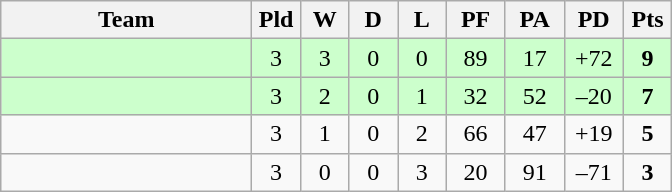<table class="wikitable" style="text-align:center;">
<tr>
<th width="160">Team</th>
<th width="25" abbr="Played">Pld</th>
<th width="25" abbr="Won">W</th>
<th width="25" abbr="Drawn">D</th>
<th width="25" abbr="Lost">L</th>
<th width="32" abbr="Points for">PF</th>
<th width="32" abbr="Points against">PA</th>
<th width="32" abbr="Points difference">PD</th>
<th width="25" abbr="Points">Pts</th>
</tr>
<tr bgcolor="ccffcc">
<td align="left"></td>
<td>3</td>
<td>3</td>
<td>0</td>
<td>0</td>
<td>89</td>
<td>17</td>
<td>+72</td>
<td><strong>9</strong></td>
</tr>
<tr bgcolor="ccffcc">
<td align="left"></td>
<td>3</td>
<td>2</td>
<td>0</td>
<td>1</td>
<td>32</td>
<td>52</td>
<td>–20</td>
<td><strong>7</strong></td>
</tr>
<tr>
<td align="left"></td>
<td>3</td>
<td>1</td>
<td>0</td>
<td>2</td>
<td>66</td>
<td>47</td>
<td>+19</td>
<td><strong>5</strong></td>
</tr>
<tr>
<td align="left"></td>
<td>3</td>
<td>0</td>
<td>0</td>
<td>3</td>
<td>20</td>
<td>91</td>
<td>–71</td>
<td><strong>3</strong></td>
</tr>
</table>
